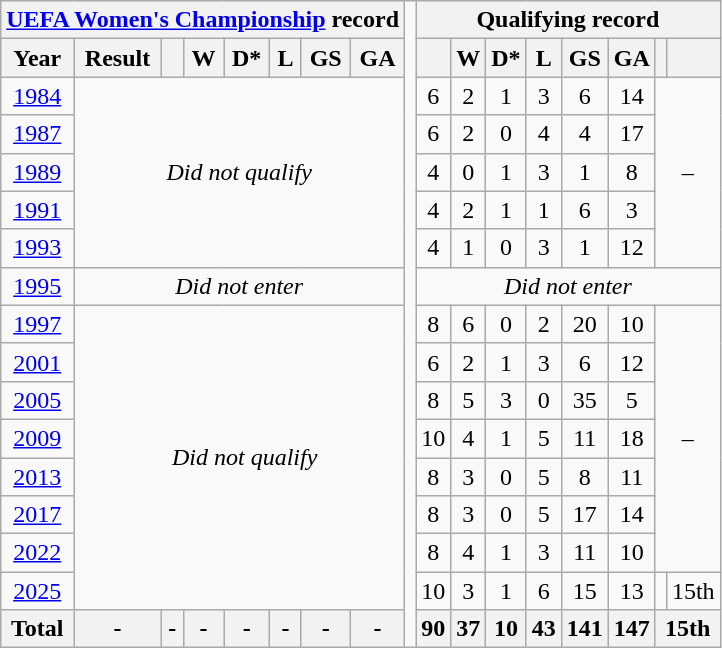<table class="wikitable" style="text-align: center;">
<tr>
<th colspan=8><a href='#'>UEFA Women's Championship</a> record</th>
<td rowspan=100></td>
<th colspan=8>Qualifying record</th>
</tr>
<tr>
<th>Year</th>
<th>Result</th>
<th></th>
<th>W</th>
<th>D*</th>
<th>L</th>
<th>GS</th>
<th>GA<br></th>
<th></th>
<th>W</th>
<th>D*</th>
<th>L</th>
<th>GS</th>
<th>GA</th>
<th></th>
<th></th>
</tr>
<tr>
<td><a href='#'>1984</a></td>
<td colspan=7 rowspan=5><em>Did not qualify</em></td>
<td>6</td>
<td>2</td>
<td>1</td>
<td>3</td>
<td>6</td>
<td>14</td>
<td colspan=2 rowspan=5>–</td>
</tr>
<tr>
<td> <a href='#'>1987</a></td>
<td>6</td>
<td>2</td>
<td>0</td>
<td>4</td>
<td>4</td>
<td>17</td>
</tr>
<tr>
<td> <a href='#'>1989</a></td>
<td>4</td>
<td>0</td>
<td>1</td>
<td>3</td>
<td>1</td>
<td>8</td>
</tr>
<tr>
<td> <a href='#'>1991</a></td>
<td>4</td>
<td>2</td>
<td>1</td>
<td>1</td>
<td>6</td>
<td>3</td>
</tr>
<tr>
<td> <a href='#'>1993</a></td>
<td>4</td>
<td>1</td>
<td>0</td>
<td>3</td>
<td>1</td>
<td>12</td>
</tr>
<tr>
<td> <a href='#'>1995</a></td>
<td colspan=7><em>Did not enter</em></td>
<td colspan=8><em>Did not enter</em></td>
</tr>
<tr>
<td> <a href='#'>1997</a></td>
<td colspan=8 rowspan=8><em>Did not qualify</em></td>
<td>8</td>
<td>6</td>
<td>0</td>
<td>2</td>
<td>20</td>
<td>10</td>
<td colspan=2 rowspan=7>–</td>
</tr>
<tr>
<td> <a href='#'>2001</a></td>
<td>6</td>
<td>2</td>
<td>1</td>
<td>3</td>
<td>6</td>
<td>12</td>
</tr>
<tr>
<td> <a href='#'>2005</a></td>
<td>8</td>
<td>5</td>
<td>3</td>
<td>0</td>
<td>35</td>
<td>5</td>
</tr>
<tr>
<td> <a href='#'>2009</a></td>
<td>10</td>
<td>4</td>
<td>1</td>
<td>5</td>
<td>11</td>
<td>18</td>
</tr>
<tr>
<td> <a href='#'>2013</a></td>
<td>8</td>
<td>3</td>
<td>0</td>
<td>5</td>
<td>8</td>
<td>11</td>
</tr>
<tr>
<td> <a href='#'>2017</a></td>
<td>8</td>
<td>3</td>
<td>0</td>
<td>5</td>
<td>17</td>
<td>14</td>
</tr>
<tr>
<td> <a href='#'>2022</a></td>
<td>8</td>
<td>4</td>
<td>1</td>
<td>3</td>
<td>11</td>
<td>10</td>
</tr>
<tr>
<td> <a href='#'>2025</a></td>
<td>10</td>
<td>3</td>
<td>1</td>
<td>6</td>
<td>15</td>
<td>13</td>
<td></td>
<td>15th</td>
</tr>
<tr>
<th>Total</th>
<th>-</th>
<th>-</th>
<th>-</th>
<th>-</th>
<th>-</th>
<th>-</th>
<th>-</th>
<th>90</th>
<th>37</th>
<th>10</th>
<th>43</th>
<th>141</th>
<th>147</th>
<th colspan=2>15th</th>
</tr>
</table>
